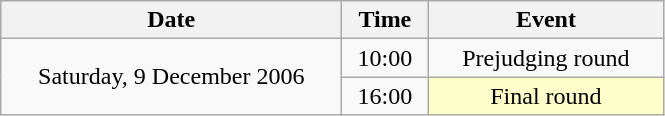<table class = "wikitable" style="text-align:center;">
<tr>
<th width=220>Date</th>
<th width=50>Time</th>
<th width=150>Event</th>
</tr>
<tr>
<td rowspan=2>Saturday, 9 December 2006</td>
<td>10:00</td>
<td>Prejudging round</td>
</tr>
<tr>
<td>16:00</td>
<td bgcolor=ffffcc>Final round</td>
</tr>
</table>
